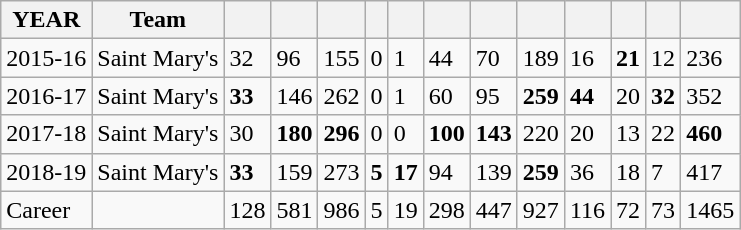<table class="wikitable">
<tr>
<th>YEAR</th>
<th>Team</th>
<th scope="col"></th>
<th scope="col"></th>
<th scope="col"></th>
<th scope="col"></th>
<th scope="col"></th>
<th scope="col"></th>
<th scope="col"></th>
<th scope="col"></th>
<th scope="col"></th>
<th scope="col"></th>
<th scope="col"></th>
<th scope="col"></th>
</tr>
<tr>
<td>2015-16</td>
<td>Saint Mary's</td>
<td>32</td>
<td>96</td>
<td>155</td>
<td>0</td>
<td>1</td>
<td>44</td>
<td>70</td>
<td>189</td>
<td>16</td>
<td><strong>21</strong></td>
<td>12</td>
<td>236</td>
</tr>
<tr>
<td>2016-17</td>
<td>Saint Mary's</td>
<td><strong>33</strong></td>
<td>146</td>
<td>262</td>
<td>0</td>
<td>1</td>
<td>60</td>
<td>95</td>
<td><strong>259</strong></td>
<td><strong>44</strong></td>
<td>20</td>
<td><strong>32</strong></td>
<td>352</td>
</tr>
<tr>
<td>2017-18</td>
<td>Saint Mary's</td>
<td>30</td>
<td><strong>180</strong></td>
<td><strong>296</strong></td>
<td>0</td>
<td>0</td>
<td><strong>100</strong></td>
<td><strong>143</strong></td>
<td>220</td>
<td>20</td>
<td>13</td>
<td>22</td>
<td><strong>460</strong></td>
</tr>
<tr>
<td>2018-19</td>
<td>Saint Mary's</td>
<td><strong>33</strong></td>
<td>159</td>
<td>273</td>
<td><strong>5</strong></td>
<td><strong>17</strong></td>
<td>94</td>
<td>139</td>
<td><strong>259</strong></td>
<td>36</td>
<td>18</td>
<td>7</td>
<td>417</td>
</tr>
<tr>
<td>Career</td>
<td></td>
<td>128</td>
<td>581</td>
<td>986</td>
<td>5</td>
<td>19</td>
<td>298</td>
<td>447</td>
<td>927</td>
<td>116</td>
<td>72</td>
<td>73</td>
<td>1465</td>
</tr>
</table>
